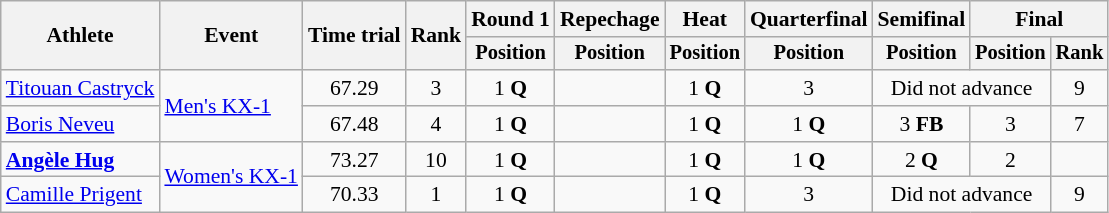<table class="wikitable" style="font-size:90%">
<tr>
<th rowspan="2">Athlete</th>
<th rowspan="2">Event</th>
<th rowspan="2">Time trial</th>
<th rowspan="2">Rank</th>
<th>Round 1</th>
<th>Repechage</th>
<th>Heat</th>
<th>Quarterfinal</th>
<th>Semifinal</th>
<th colspan=2>Final</th>
</tr>
<tr style="font-size:95%">
<th>Position</th>
<th>Position</th>
<th>Position</th>
<th>Position</th>
<th>Position</th>
<th>Position</th>
<th>Rank</th>
</tr>
<tr align=center>
<td align=left><a href='#'>Titouan Castryck</a></td>
<td align=left rowspan=2><a href='#'>Men's KX-1</a></td>
<td>67.29</td>
<td>3</td>
<td>1 <strong>Q</strong></td>
<td></td>
<td>1 <strong>Q</strong></td>
<td>3</td>
<td colspan=2>Did not advance</td>
<td>9</td>
</tr>
<tr align=center>
<td align=left><a href='#'>Boris Neveu</a></td>
<td>67.48</td>
<td>4</td>
<td>1 <strong>Q</strong></td>
<td></td>
<td>1 <strong>Q</strong></td>
<td>1 <strong>Q</strong></td>
<td>3 <strong>FB</strong></td>
<td>3</td>
<td>7</td>
</tr>
<tr align=center>
<td align=left><strong><a href='#'>Angèle Hug</a></strong></td>
<td align=left rowspan=2><a href='#'>Women's KX-1</a></td>
<td>73.27</td>
<td>10</td>
<td>1 <strong>Q</strong></td>
<td></td>
<td>1 <strong>Q</strong></td>
<td>1 <strong>Q</strong></td>
<td>2 <strong>Q</strong></td>
<td>2</td>
<td></td>
</tr>
<tr align=center>
<td align=left><a href='#'>Camille Prigent</a></td>
<td>70.33</td>
<td>1</td>
<td>1 <strong>Q</strong></td>
<td></td>
<td>1 <strong>Q</strong></td>
<td>3</td>
<td colspan=2>Did not advance</td>
<td>9</td>
</tr>
</table>
